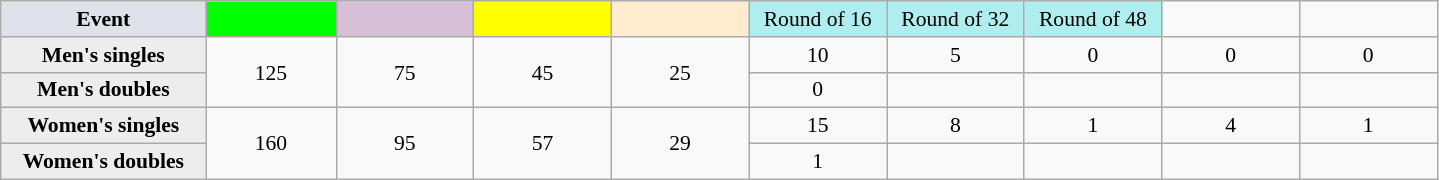<table class=wikitable style=font-size:90%;text-align:center>
<tr>
<td style="width:130px; background:#dfe2e9;"><strong>Event</strong></td>
<td style="width:80px; background:lime;"></td>
<td style="width:85px; background:thistle;"></td>
<td style="width:85px; background:#ff0;"></td>
<td style="width:85px; background:#ffebcd;"></td>
<td style="width:85px; background:#afeeee;">Round of 16</td>
<td style="width:85px; background:#afeeee;">Round of 32</td>
<td style="width:85px; background:#afeeee;">Round of 48</td>
<td width=85></td>
<td width=85></td>
</tr>
<tr>
<th style="background:#ededed;">Men's singles</th>
<td rowspan=2>125</td>
<td rowspan=2>75</td>
<td rowspan=2>45</td>
<td rowspan=2>25</td>
<td>10</td>
<td>5</td>
<td>0</td>
<td>0</td>
<td>0</td>
</tr>
<tr>
<th style="background:#ededed;">Men's doubles</th>
<td>0</td>
<td></td>
<td></td>
<td></td>
<td></td>
</tr>
<tr>
<th style="background:#ededed;">Women's singles</th>
<td rowspan=2>160</td>
<td rowspan=2>95</td>
<td rowspan=2>57</td>
<td rowspan=2>29</td>
<td>15</td>
<td>8</td>
<td>1</td>
<td>4</td>
<td>1</td>
</tr>
<tr>
<th style="background:#ededed;">Women's doubles</th>
<td>1</td>
<td></td>
<td></td>
<td></td>
<td></td>
</tr>
</table>
